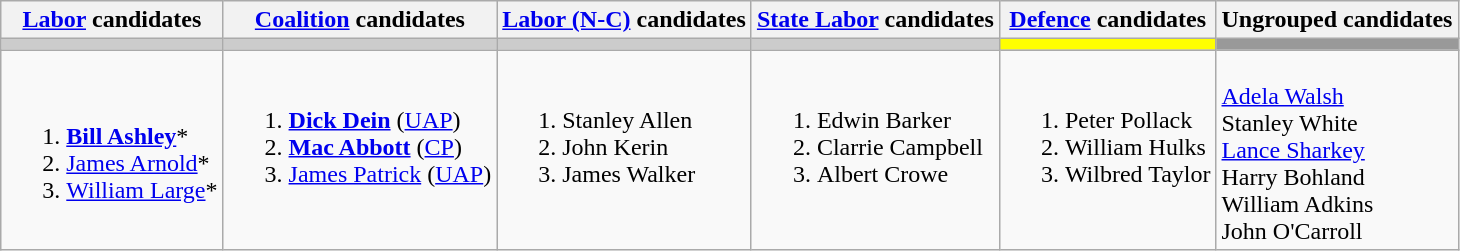<table class="wikitable">
<tr>
<th><a href='#'>Labor</a> candidates</th>
<th><a href='#'>Coalition</a> candidates</th>
<th><a href='#'>Labor (N-C)</a> candidates</th>
<th><a href='#'>State Labor</a> candidates</th>
<th><a href='#'>Defence</a> candidates</th>
<th>Ungrouped candidates</th>
</tr>
<tr bgcolor="#cccccc">
<td></td>
<td></td>
<td></td>
<td></td>
<td bgcolor="#FFFF00"></td>
<td bgcolor="#999999"></td>
</tr>
<tr>
<td><br><ol><li><strong><a href='#'>Bill Ashley</a></strong>*</li><li><a href='#'>James Arnold</a>*</li><li><a href='#'>William Large</a>*</li></ol></td>
<td valign=top><br><ol><li><strong><a href='#'>Dick Dein</a></strong> (<a href='#'>UAP</a>)</li><li><strong><a href='#'>Mac Abbott</a></strong> (<a href='#'>CP</a>)</li><li><a href='#'>James Patrick</a> (<a href='#'>UAP</a>)</li></ol></td>
<td valign=top><br><ol><li>Stanley Allen</li><li>John Kerin</li><li>James Walker</li></ol></td>
<td valign=top><br><ol><li>Edwin Barker</li><li>Clarrie Campbell</li><li>Albert Crowe</li></ol></td>
<td valign=top><br><ol><li>Peter Pollack</li><li>William Hulks</li><li>Wilbred Taylor</li></ol></td>
<td valign=top><br><a href='#'>Adela Walsh</a><br>
Stanley White<br>
<a href='#'>Lance Sharkey</a><br>
Harry Bohland<br>
William Adkins<br>
John O'Carroll</td>
</tr>
</table>
